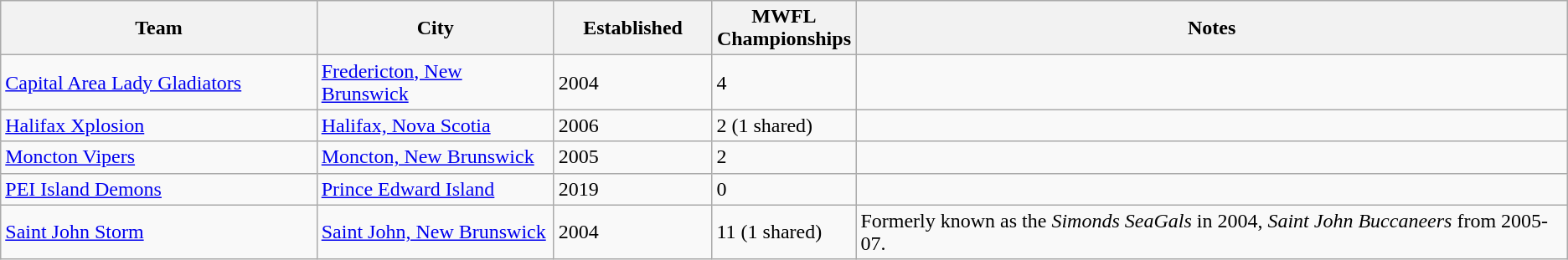<table class="wikitable">
<tr>
<th bgcolor="#DDDDFF" width="20%">Team</th>
<th bgcolor="#DDDDFF" width="15%">City</th>
<th bgcolor="#DDDDFF" width="10%">Established</th>
<th bgcolor="#DDDDFF" width="5%">MWFL Championships</th>
<th bgcolor="#DDDDFF" width="45%">Notes</th>
</tr>
<tr>
<td><a href='#'>Capital Area Lady Gladiators</a></td>
<td><a href='#'>Fredericton, New Brunswick</a></td>
<td>2004</td>
<td>4</td>
<td></td>
</tr>
<tr>
<td><a href='#'>Halifax Xplosion</a></td>
<td><a href='#'>Halifax, Nova Scotia</a></td>
<td>2006</td>
<td>2 (1 shared)</td>
<td></td>
</tr>
<tr>
<td><a href='#'>Moncton Vipers</a></td>
<td><a href='#'>Moncton, New Brunswick</a></td>
<td>2005</td>
<td>2</td>
<td></td>
</tr>
<tr>
<td><a href='#'>PEI Island Demons</a></td>
<td><a href='#'>Prince Edward Island</a></td>
<td>2019</td>
<td>0</td>
<td></td>
</tr>
<tr>
<td><a href='#'>Saint John Storm</a></td>
<td><a href='#'>Saint John, New Brunswick</a></td>
<td>2004</td>
<td>11 (1 shared)</td>
<td>Formerly known as the <em>Simonds SeaGals</em> in 2004, <em>Saint John Buccaneers</em> from 2005-07.</td>
</tr>
</table>
